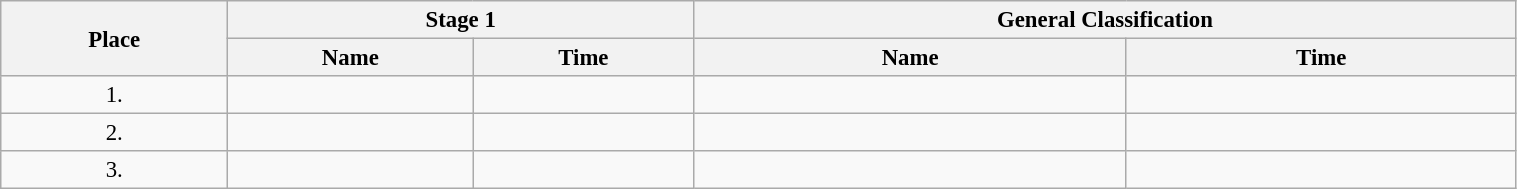<table class=wikitable style="font-size:95%" width="80%">
<tr>
<th rowspan="2">Place</th>
<th colspan="2">Stage 1</th>
<th colspan="2">General Classification</th>
</tr>
<tr>
<th>Name</th>
<th>Time</th>
<th>Name</th>
<th>Time</th>
</tr>
<tr>
<td align="center">1.</td>
<td></td>
<td></td>
<td></td>
<td></td>
</tr>
<tr>
<td align="center">2.</td>
<td></td>
<td></td>
<td></td>
<td></td>
</tr>
<tr>
<td align="center">3.</td>
<td></td>
<td></td>
<td></td>
<td></td>
</tr>
</table>
